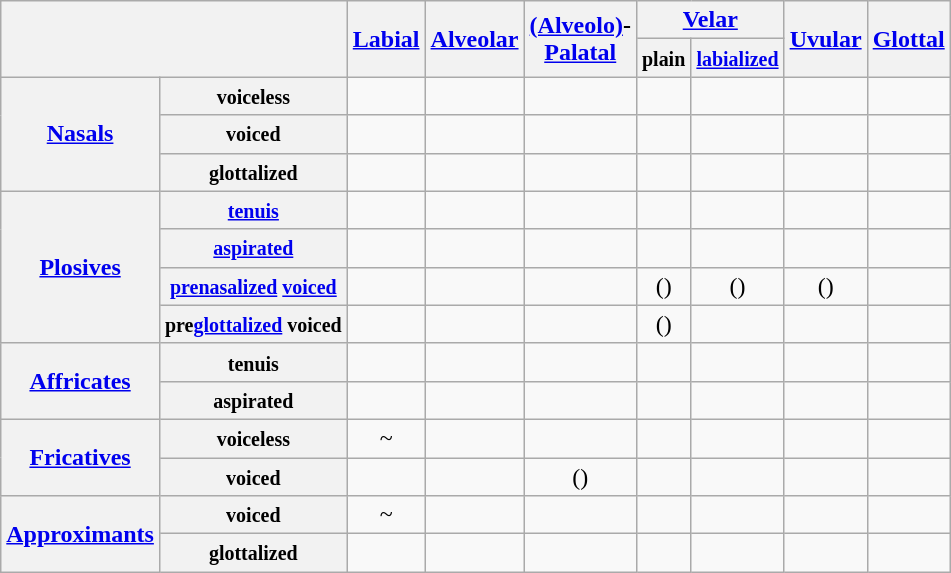<table class="wikitable" style="text-align:center" border="1">
<tr>
<th colspan=2 rowspan=2></th>
<th rowspan=2><a href='#'>Labial</a></th>
<th rowspan=2><a href='#'>Alveolar</a></th>
<th rowspan=2><a href='#'>(Alveolo)</a>-<br><a href='#'>Palatal</a></th>
<th colspan=2><a href='#'>Velar</a></th>
<th rowspan=2><a href='#'>Uvular</a></th>
<th rowspan=2><a href='#'>Glottal</a></th>
</tr>
<tr>
<th><small>plain</small></th>
<th><small><a href='#'>labialized</a></small></th>
</tr>
<tr>
<th rowspan="3"><a href='#'>Nasals</a></th>
<th><small>voiceless</small></th>
<td></td>
<td></td>
<td></td>
<td></td>
<td></td>
<td></td>
<td></td>
</tr>
<tr>
<th><small>voiced</small></th>
<td></td>
<td></td>
<td></td>
<td></td>
<td></td>
<td></td>
<td></td>
</tr>
<tr>
<th><small>glottalized</small></th>
<td></td>
<td></td>
<td></td>
<td></td>
<td></td>
<td></td>
<td></td>
</tr>
<tr>
<th rowspan="4"><a href='#'>Plosives</a></th>
<th><small><a href='#'>tenuis</a></small></th>
<td></td>
<td></td>
<td></td>
<td></td>
<td></td>
<td></td>
<td></td>
</tr>
<tr>
<th><small><a href='#'>aspirated</a></small></th>
<td></td>
<td></td>
<td></td>
<td></td>
<td></td>
<td></td>
<td></td>
</tr>
<tr>
<th><small><a href='#'>prenasalized</a> <a href='#'>voiced</a></small></th>
<td></td>
<td></td>
<td></td>
<td>()</td>
<td>()</td>
<td>()</td>
<td></td>
</tr>
<tr>
<th><small>pre<a href='#'>glottalized</a> voiced</small></th>
<td></td>
<td></td>
<td></td>
<td>()</td>
<td></td>
<td></td>
<td></td>
</tr>
<tr>
<th rowspan="2"><a href='#'>Affricates</a></th>
<th><small>tenuis</small></th>
<td></td>
<td></td>
<td></td>
<td></td>
<td></td>
<td></td>
<td></td>
</tr>
<tr>
<th><small>aspirated</small></th>
<td></td>
<td></td>
<td></td>
<td></td>
<td></td>
<td></td>
<td></td>
</tr>
<tr>
<th rowspan="2"><a href='#'>Fricatives</a></th>
<th><small>voiceless</small></th>
<td> ~ </td>
<td></td>
<td></td>
<td></td>
<td></td>
<td></td>
<td></td>
</tr>
<tr>
<th><small>voiced</small></th>
<td></td>
<td></td>
<td>()</td>
<td></td>
<td></td>
<td></td>
<td></td>
</tr>
<tr>
<th rowspan=2><a href='#'>Approximants</a></th>
<th><small>voiced</small></th>
<td> ~ </td>
<td></td>
<td></td>
<td></td>
<td></td>
<td></td>
<td></td>
</tr>
<tr>
<th><small>glottalized</small></th>
<td></td>
<td></td>
<td></td>
<td></td>
<td></td>
<td></td>
<td></td>
</tr>
</table>
